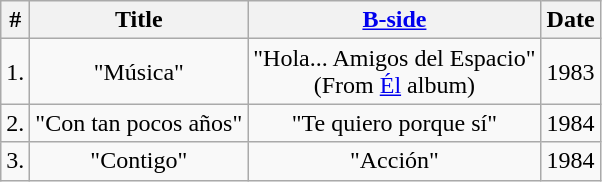<table class="wikitable">
<tr>
<th>#</th>
<th>Title</th>
<th><a href='#'>B-side</a></th>
<th>Date</th>
</tr>
<tr>
<td>1.</td>
<td align="center">"Música"</td>
<td align="center">"Hola... Amigos del Espacio"<br>(From <a href='#'>Él</a> album)</td>
<td>1983</td>
</tr>
<tr>
<td>2.</td>
<td align="center">"Con tan pocos años"</td>
<td align="center">"Te quiero porque sí"</td>
<td>1984</td>
</tr>
<tr>
<td>3.</td>
<td align="center">"Contigo"</td>
<td align="center">"Acción"</td>
<td>1984</td>
</tr>
</table>
